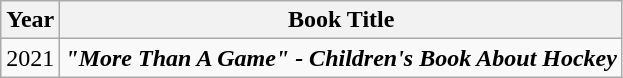<table class="wikitable sortable">
<tr>
<th>Year</th>
<th>Book Title</th>
</tr>
<tr>
<td>2021</td>
<td><strong><em>"More Than A Game" - Children's Book About Hockey</em></strong></td>
</tr>
</table>
